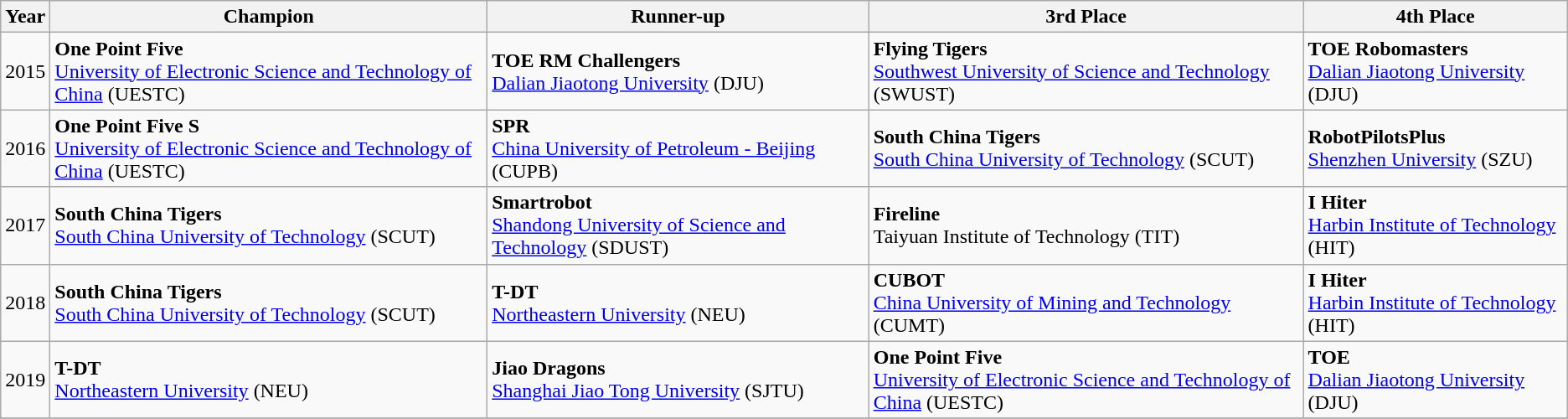<table class="wikitable">
<tr>
<th>Year</th>
<th>Champion</th>
<th>Runner-up</th>
<th>3rd Place</th>
<th>4th Place</th>
</tr>
<tr>
<td>2015</td>
<td><strong>One Point Five</strong><br><a href='#'>University of Electronic Science and Technology of China</a> (UESTC)</td>
<td><strong>TOE RM Challengers</strong><br><a href='#'>Dalian Jiaotong University</a> (DJU)</td>
<td><strong>Flying Tigers</strong><br><a href='#'>Southwest University of Science and Technology</a> (SWUST)</td>
<td><strong>TOE Robomasters</strong><br><a href='#'>Dalian Jiaotong University</a> (DJU)</td>
</tr>
<tr>
<td>2016</td>
<td><strong>One Point Five S</strong><br><a href='#'>University of Electronic Science and Technology of China</a> (UESTC)</td>
<td><strong>SPR</strong><br><a href='#'>China University of Petroleum - Beijing</a> (CUPB)</td>
<td><strong>South China Tigers</strong><br><a href='#'>South China University of Technology</a> (SCUT)</td>
<td><strong>RobotPilotsPlus</strong><br><a href='#'>Shenzhen University</a> (SZU)</td>
</tr>
<tr>
<td>2017</td>
<td><strong>South China Tigers</strong><br><a href='#'>South China University of Technology</a> (SCUT)</td>
<td><strong>Smartrobot</strong><br><a href='#'>Shandong University of Science and Technology</a> (SDUST)</td>
<td><strong>Fireline</strong><br>Taiyuan Institute of Technology (TIT)</td>
<td><strong>I Hiter</strong><br><a href='#'>Harbin Institute of Technology</a> (HIT)</td>
</tr>
<tr>
<td>2018</td>
<td><strong>South China Tigers</strong><br><a href='#'>South China University of Technology</a> (SCUT)</td>
<td><strong>T-DT</strong><br><a href='#'>Northeastern University</a> (NEU)</td>
<td><strong>CUBOT</strong><br><a href='#'>China University of Mining and Technology</a> (CUMT)</td>
<td><strong>I Hiter</strong><br><a href='#'>Harbin Institute of Technology</a> (HIT)</td>
</tr>
<tr>
<td>2019</td>
<td><strong>T-DT</strong><br><a href='#'>Northeastern University</a> (NEU)</td>
<td><strong>Jiao Dragons</strong><br><a href='#'>Shanghai Jiao Tong University</a> (SJTU)</td>
<td><strong>One Point Five</strong><br><a href='#'>University of Electronic Science and Technology of China</a> (UESTC)</td>
<td><strong>TOE</strong><br><a href='#'>Dalian Jiaotong University</a> (DJU)</td>
</tr>
<tr>
</tr>
</table>
